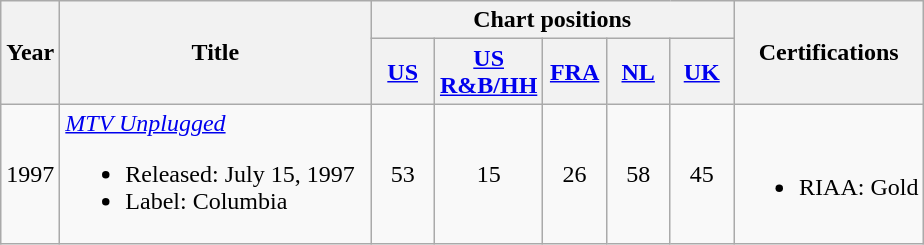<table class="wikitable">
<tr>
<th rowspan="2">Year</th>
<th rowspan="2" width="200">Title</th>
<th colspan="5">Chart positions</th>
<th rowspan="2">Certifications</th>
</tr>
<tr>
<th width="35"><a href='#'>US</a><br></th>
<th width="35"><a href='#'>US<br>R&B/HH</a><br></th>
<th width="35"><a href='#'>FRA</a><br></th>
<th width="35"><a href='#'>NL</a><br></th>
<th width="35"><a href='#'>UK</a><br></th>
</tr>
<tr>
<td>1997</td>
<td><em><a href='#'>MTV Unplugged</a></em><br><ul><li>Released: July 15, 1997</li><li>Label: Columbia</li></ul></td>
<td align="center">53</td>
<td align="center">15</td>
<td align="center">26</td>
<td align="center">58</td>
<td align="center">45</td>
<td><br><ul><li>RIAA: Gold</li></ul></td>
</tr>
</table>
